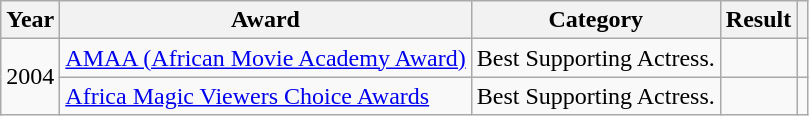<table class="wikitable sortable">
<tr>
<th>Year</th>
<th>Award</th>
<th>Category</th>
<th>Result</th>
<th class="unsortable"></th>
</tr>
<tr>
<td rowspan="2">2004</td>
<td><a href='#'>AMAA (African Movie Academy Award)</a></td>
<td>Best Supporting Actress.</td>
<td></td>
<td style="text-align:center;"></td>
</tr>
<tr>
<td><a href='#'>Africa Magic Viewers Choice Awards</a></td>
<td>Best Supporting Actress.</td>
<td></td>
<td style="text-align:center;"></td>
</tr>
</table>
